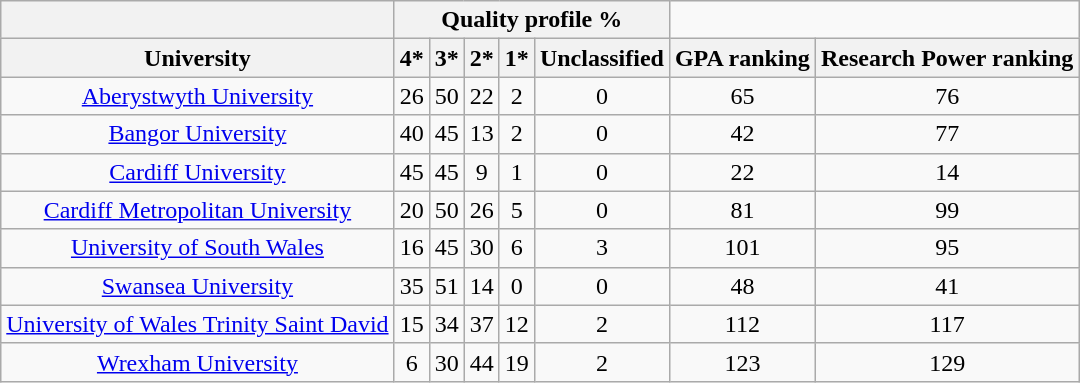<table class="wikitable sortable plainrowheaders" style="text-align:center;">
<tr>
<th colspan="1" rowspan="1" style="border: none;"></th>
<th colspan="5">Quality profile %</th>
</tr>
<tr>
<th>University</th>
<th>4*</th>
<th>3*</th>
<th>2*</th>
<th>1*</th>
<th>Unclassified</th>
<th>GPA ranking</th>
<th>Research Power ranking</th>
</tr>
<tr>
<td><a href='#'>Aberystwyth University</a></td>
<td>26</td>
<td>50</td>
<td>22</td>
<td>2</td>
<td>0</td>
<td>65</td>
<td>76</td>
</tr>
<tr>
<td><a href='#'>Bangor University</a></td>
<td>40</td>
<td>45</td>
<td>13</td>
<td>2</td>
<td>0</td>
<td>42</td>
<td>77</td>
</tr>
<tr>
<td><a href='#'>Cardiff University</a></td>
<td>45</td>
<td>45</td>
<td>9</td>
<td>1</td>
<td>0</td>
<td>22</td>
<td>14</td>
</tr>
<tr>
<td><a href='#'>Cardiff Metropolitan University</a></td>
<td>20</td>
<td>50</td>
<td>26</td>
<td>5</td>
<td>0</td>
<td>81</td>
<td>99</td>
</tr>
<tr>
<td><a href='#'>University of South Wales</a></td>
<td>16</td>
<td>45</td>
<td>30</td>
<td>6</td>
<td>3</td>
<td>101</td>
<td>95</td>
</tr>
<tr>
<td><a href='#'>Swansea University</a></td>
<td>35</td>
<td>51</td>
<td>14</td>
<td>0</td>
<td>0</td>
<td>48</td>
<td>41</td>
</tr>
<tr>
<td><a href='#'>University of Wales Trinity Saint David</a></td>
<td>15</td>
<td>34</td>
<td>37</td>
<td>12</td>
<td>2</td>
<td>112</td>
<td>117</td>
</tr>
<tr>
<td><a href='#'>Wrexham University</a></td>
<td>6</td>
<td>30</td>
<td>44</td>
<td>19</td>
<td>2</td>
<td>123</td>
<td>129</td>
</tr>
</table>
